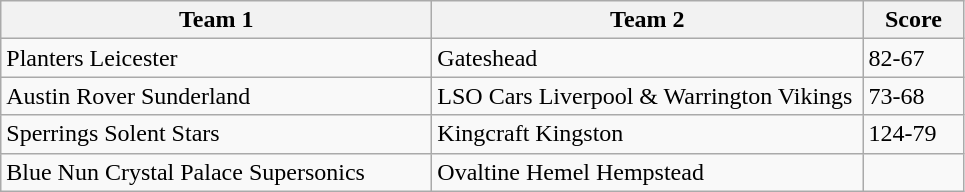<table class="wikitable" style="font-size: 100%">
<tr>
<th width=280>Team 1</th>
<th width=280>Team 2</th>
<th width=60>Score</th>
</tr>
<tr>
<td>Planters Leicester</td>
<td>Gateshead</td>
<td>82-67</td>
</tr>
<tr>
<td>Austin Rover Sunderland</td>
<td>LSO Cars Liverpool & Warrington Vikings</td>
<td>73-68</td>
</tr>
<tr>
<td>Sperrings Solent Stars</td>
<td>Kingcraft Kingston</td>
<td>124-79</td>
</tr>
<tr>
<td>Blue Nun Crystal Palace Supersonics</td>
<td>Ovaltine Hemel Hempstead</td>
<td></td>
</tr>
</table>
